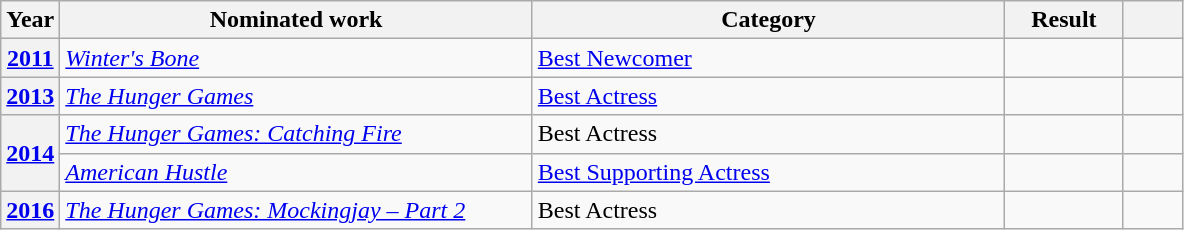<table class="wikitable plainrowheaders">
<tr>
<th scope="col" style="width:5%;">Year</th>
<th scope="col" style="width:40%;">Nominated work</th>
<th scope="col" style="width:40%;">Category</th>
<th scope="col" style="width:10%;">Result</th>
<th scope="col" style="width:5%;"></th>
</tr>
<tr>
<th scope="row" style="text-align:center;"><a href='#'>2011</a></th>
<td style="text-align:left;"><em><a href='#'>Winter's Bone</a></em></td>
<td><a href='#'>Best Newcomer</a></td>
<td></td>
<td style="text-align:center;"></td>
</tr>
<tr>
<th scope="row" style="text-align:center;"><a href='#'>2013</a></th>
<td style="text-align:left;"><em><a href='#'>The Hunger Games</a></em></td>
<td><a href='#'>Best Actress</a></td>
<td></td>
<td style="text-align:center;"></td>
</tr>
<tr>
<th scope="row" style="text-align:center;" rowspan="2"><a href='#'>2014</a></th>
<td style="text-align:left;"><em><a href='#'>The Hunger Games: Catching Fire</a></em></td>
<td>Best Actress</td>
<td></td>
<td style="text-align:center;"></td>
</tr>
<tr>
<td style="text-align:left;"><em><a href='#'>American Hustle</a></em></td>
<td><a href='#'>Best Supporting Actress</a></td>
<td></td>
<td style="text-align:center;"></td>
</tr>
<tr>
<th scope="row" style="text-align:center;"><a href='#'>2016</a></th>
<td style="text-align:left;"><em><a href='#'>The Hunger Games: Mockingjay – Part 2</a></em></td>
<td>Best Actress</td>
<td></td>
<td style="text-align:center;"></td>
</tr>
</table>
